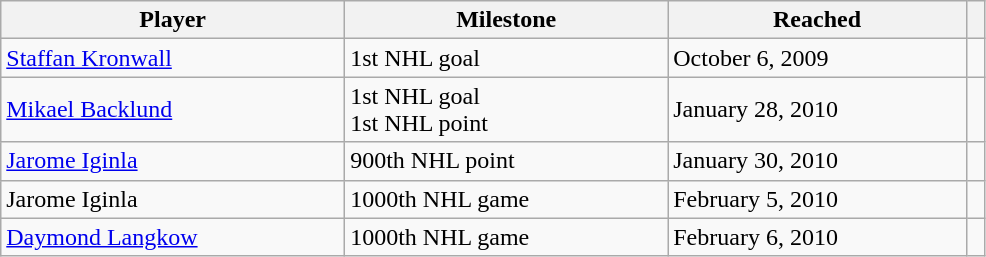<table class="wikitable" width="52%">
<tr>
<th>Player</th>
<th>Milestone</th>
<th>Reached</th>
<th></th>
</tr>
<tr>
<td><a href='#'>Staffan Kronwall</a></td>
<td>1st NHL goal</td>
<td>October 6, 2009</td>
<td></td>
</tr>
<tr>
<td><a href='#'>Mikael Backlund</a></td>
<td>1st NHL goal<br>1st NHL point</td>
<td>January 28, 2010</td>
<td></td>
</tr>
<tr>
<td><a href='#'>Jarome Iginla</a></td>
<td>900th NHL point</td>
<td>January 30, 2010</td>
<td></td>
</tr>
<tr>
<td>Jarome Iginla</td>
<td>1000th NHL game</td>
<td>February 5, 2010</td>
<td></td>
</tr>
<tr>
<td><a href='#'>Daymond Langkow</a></td>
<td>1000th NHL game</td>
<td>February 6, 2010</td>
<td></td>
</tr>
</table>
